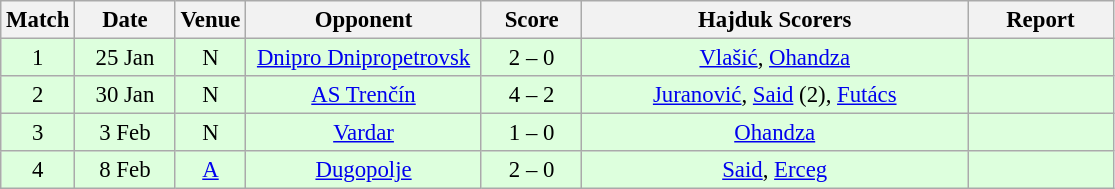<table class="wikitable sortable" style="text-align: center; font-size:95%;">
<tr>
<th width="30">Match</th>
<th width="60">Date<br></th>
<th width="20">Venue<br></th>
<th width="150">Opponent<br></th>
<th width="60">Score<br></th>
<th width="250">Hajduk Scorers</th>
<th width="90" class="unsortable">Report</th>
</tr>
<tr bgcolor="#ddffdd">
<td>1</td>
<td>25 Jan</td>
<td>N </td>
<td><a href='#'>Dnipro Dnipropetrovsk</a> </td>
<td>2 – 0</td>
<td><a href='#'>Vlašić</a>, <a href='#'>Ohandza</a></td>
<td></td>
</tr>
<tr bgcolor="#ddffdd">
<td>2</td>
<td>30 Jan</td>
<td>N </td>
<td><a href='#'>AS Trenčín</a> </td>
<td>4 – 2</td>
<td><a href='#'>Juranović</a>, <a href='#'>Said</a> (2), <a href='#'>Futács</a></td>
<td></td>
</tr>
<tr bgcolor="#ddffdd">
<td>3</td>
<td>3 Feb</td>
<td>N </td>
<td><a href='#'>Vardar</a> </td>
<td>1 – 0</td>
<td><a href='#'>Ohandza</a></td>
<td></td>
</tr>
<tr bgcolor="#ddffdd">
<td>4</td>
<td>8 Feb</td>
<td><a href='#'>A</a></td>
<td><a href='#'>Dugopolje</a></td>
<td>2 – 0</td>
<td><a href='#'>Said</a>, <a href='#'>Erceg</a></td>
<td></td>
</tr>
</table>
